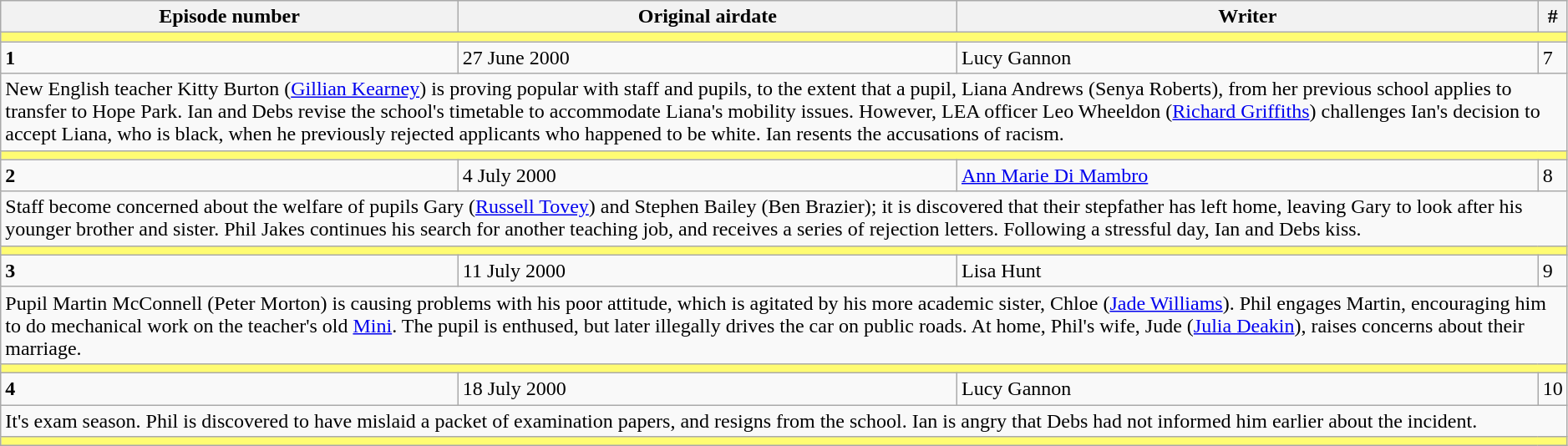<table class="wikitable" style="width:99%;">
<tr>
<th>Episode number</th>
<th>Original airdate</th>
<th>Writer</th>
<th style="width:15px;">#</th>
</tr>
<tr id="s2ep1">
<td colspan="6" style="background:#fffc72;"></td>
</tr>
<tr>
<td rowspan="1"><strong>1</strong></td>
<td>27 June 2000</td>
<td>Lucy Gannon</td>
<td>7</td>
</tr>
<tr>
<td colspan="6">New English teacher Kitty Burton (<a href='#'>Gillian Kearney</a>) is proving popular with staff and pupils, to the extent that a pupil, Liana Andrews (Senya Roberts), from her previous school applies to transfer to Hope Park. Ian and Debs revise the school's timetable to accommodate Liana's mobility issues.  However, LEA officer Leo Wheeldon (<a href='#'>Richard Griffiths</a>) challenges Ian's decision to accept Liana, who is black, when he previously rejected applicants who happened to be white. Ian resents the accusations of racism.</td>
</tr>
<tr id="s2ep2">
<td colspan="6" style="background:#fffc72;"></td>
</tr>
<tr>
<td rowspan="1"><strong>2</strong></td>
<td>4 July 2000</td>
<td><a href='#'>Ann Marie Di Mambro</a></td>
<td>8</td>
</tr>
<tr>
<td colspan="6">Staff become concerned about the welfare of pupils Gary (<a href='#'>Russell Tovey</a>) and Stephen Bailey (Ben Brazier); it is discovered that their stepfather has left home, leaving Gary to look after his younger brother and sister.  Phil Jakes continues his search for another teaching job, and receives a series of rejection letters.  Following a stressful day, Ian and Debs kiss.</td>
</tr>
<tr id="s2ep3">
<td colspan="6" style="background:#fffc72;"></td>
</tr>
<tr>
<td rowspan="1"><strong>3</strong></td>
<td>11 July 2000</td>
<td>Lisa Hunt</td>
<td>9</td>
</tr>
<tr>
<td colspan="6">Pupil Martin McConnell (Peter Morton) is causing problems with his poor attitude, which is agitated by his more academic sister, Chloe (<a href='#'>Jade Williams</a>). Phil engages Martin, encouraging him to do mechanical work on the teacher's old <a href='#'>Mini</a>. The pupil is enthused, but later illegally drives the car on public roads. At home, Phil's wife, Jude (<a href='#'>Julia Deakin</a>), raises concerns about their marriage.</td>
</tr>
<tr id="s2ep4">
<td colspan="6" style="background:#fffc72;"></td>
</tr>
<tr>
<td rowspan="1"><strong>4</strong></td>
<td>18 July 2000</td>
<td>Lucy Gannon</td>
<td>10</td>
</tr>
<tr>
<td colspan="6">It's exam season. Phil is discovered to have mislaid a packet of examination papers, and resigns from the school. Ian is angry that Debs had not informed him earlier about the incident.</td>
</tr>
<tr>
<td colspan="6" style="background:#fffc72;"></td>
</tr>
</table>
